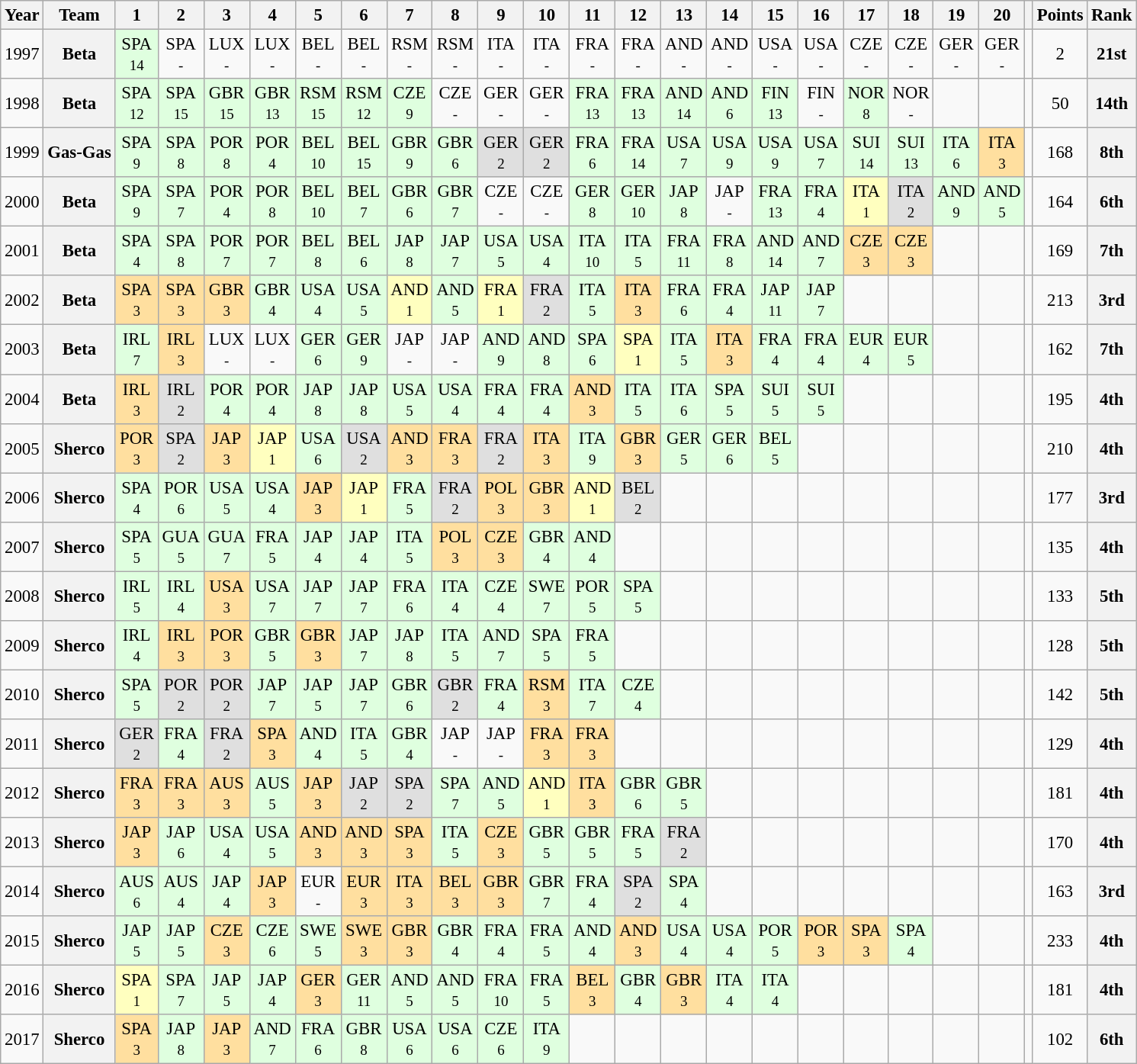<table class="wikitable" style="text-align:center; font-size:95%">
<tr>
<th>Year</th>
<th>Team</th>
<th>1</th>
<th>2</th>
<th>3</th>
<th>4</th>
<th>5</th>
<th>6</th>
<th>7</th>
<th>8</th>
<th>9</th>
<th>10</th>
<th>11</th>
<th>12</th>
<th>13</th>
<th>14</th>
<th>15</th>
<th>16</th>
<th>17</th>
<th>18</th>
<th>19</th>
<th>20</th>
<th></th>
<th>Points</th>
<th>Rank</th>
</tr>
<tr>
<td>1997</td>
<th>Beta</th>
<td style="background:#DFFFDF;">SPA<br><small>14</small></td>
<td>SPA<br><small>-</small></td>
<td>LUX<br><small>-</small></td>
<td>LUX<br><small>-</small></td>
<td>BEL<br><small>-</small></td>
<td>BEL<br><small>-</small></td>
<td>RSM<br><small>-</small></td>
<td>RSM<br><small>-</small></td>
<td>ITA<br><small>-</small></td>
<td>ITA<br><small>-</small></td>
<td>FRA<br><small>-</small></td>
<td>FRA<br><small>-</small></td>
<td>AND<br><small>-</small></td>
<td>AND<br><small>-</small></td>
<td>USA<br><small>-</small></td>
<td>USA<br><small>-</small></td>
<td>CZE<br><small>-</small></td>
<td>CZE<br><small>-</small></td>
<td>GER<br><small>-</small></td>
<td>GER<br><small>-</small></td>
<td></td>
<td>2</td>
<th>21st</th>
</tr>
<tr>
<td>1998</td>
<th>Beta</th>
<td style="background:#DFFFDF;">SPA<br><small>12</small></td>
<td style="background:#DFFFDF;">SPA<br><small>15</small></td>
<td style="background:#DFFFDF;">GBR<br><small>15</small></td>
<td style="background:#DFFFDF;">GBR<br><small>13</small></td>
<td style="background:#DFFFDF;">RSM<br><small>15</small></td>
<td style="background:#DFFFDF;">RSM<br><small>12</small></td>
<td style="background:#DFFFDF;">CZE<br><small>9</small></td>
<td>CZE<br><small>-</small></td>
<td>GER<br><small>-</small></td>
<td>GER<br><small>-</small></td>
<td style="background:#DFFFDF;">FRA<br><small>13</small></td>
<td style="background:#DFFFDF;">FRA<br><small>13</small></td>
<td style="background:#DFFFDF;">AND<br><small>14</small></td>
<td style="background:#DFFFDF;">AND<br><small>6</small></td>
<td style="background:#DFFFDF;">FIN<br><small>13</small></td>
<td>FIN<br><small>-</small></td>
<td style="background:#DFFFDF;">NOR<br><small>8</small></td>
<td>NOR<br><small>-</small></td>
<td></td>
<td></td>
<td></td>
<td>50</td>
<th>14th</th>
</tr>
<tr>
<td>1999</td>
<th>Gas-Gas</th>
<td style="background:#DFFFDF;">SPA<br><small>9</small></td>
<td style="background:#DFFFDF;">SPA<br><small>8</small></td>
<td style="background:#DFFFDF;">POR<br><small>8</small></td>
<td style="background:#DFFFDF;">POR<br><small>4</small></td>
<td style="background:#DFFFDF;">BEL<br><small>10</small></td>
<td style="background:#DFFFDF;">BEL<br><small>15</small></td>
<td style="background:#DFFFDF;">GBR<br><small>9</small></td>
<td style="background:#DFFFDF;">GBR<br><small>6</small></td>
<td style="background:#DFDFDF;">GER<br><small>2</small></td>
<td style="background:#DFDFDF;">GER<br><small>2</small></td>
<td style="background:#DFFFDF;">FRA<br><small>6</small></td>
<td style="background:#DFFFDF;">FRA<br><small>14</small></td>
<td style="background:#DFFFDF;">USA<br><small>7</small></td>
<td style="background:#DFFFDF;">USA<br><small>9</small></td>
<td style="background:#DFFFDF;">USA<br><small>9</small></td>
<td style="background:#DFFFDF;">USA<br><small>7</small></td>
<td style="background:#DFFFDF;">SUI<br><small>14</small></td>
<td style="background:#DFFFDF;">SUI<br><small>13</small></td>
<td style="background:#DFFFDF;">ITA<br><small>6</small></td>
<td style="background:#FFDF9F;">ITA<br><small>3</small></td>
<td></td>
<td>168</td>
<th>8th</th>
</tr>
<tr>
<td>2000</td>
<th>Beta</th>
<td style="background:#DFFFDF;">SPA<br><small>9</small></td>
<td style="background:#DFFFDF;">SPA<br><small>7</small></td>
<td style="background:#DFFFDF;">POR<br><small>4</small></td>
<td style="background:#DFFFDF;">POR<br><small>8</small></td>
<td style="background:#DFFFDF;">BEL<br><small>10</small></td>
<td style="background:#DFFFDF;">BEL<br><small>7</small></td>
<td style="background:#DFFFDF;">GBR<br><small>6</small></td>
<td style="background:#DFFFDF;">GBR<br><small>7</small></td>
<td>CZE<br><small>-</small></td>
<td>CZE<br><small>-</small></td>
<td style="background:#DFFFDF;">GER<br><small>8</small></td>
<td style="background:#DFFFDF;">GER<br><small>10</small></td>
<td style="background:#DFFFDF;">JAP<br><small>8</small></td>
<td>JAP<br><small>-</small></td>
<td style="background:#DFFFDF;">FRA<br><small>13</small></td>
<td style="background:#DFFFDF;">FRA<br><small>4</small></td>
<td style="background:#FFFFBF;">ITA<br><small>1</small></td>
<td style="background:#DFDFDF;">ITA<br><small>2</small></td>
<td style="background:#DFFFDF;">AND<br><small>9</small></td>
<td style="background:#DFFFDF;">AND<br><small>5</small></td>
<td></td>
<td>164</td>
<th>6th</th>
</tr>
<tr>
<td>2001</td>
<th>Beta</th>
<td style="background:#DFFFDF;">SPA<br><small>4</small></td>
<td style="background:#DFFFDF;">SPA<br><small>8</small></td>
<td style="background:#DFFFDF;">POR<br><small>7</small></td>
<td style="background:#DFFFDF;">POR<br><small>7</small></td>
<td style="background:#DFFFDF;">BEL<br><small>8</small></td>
<td style="background:#DFFFDF;">BEL<br><small>6</small></td>
<td style="background:#DFFFDF;">JAP<br><small>8</small></td>
<td style="background:#DFFFDF;">JAP<br><small>7</small></td>
<td style="background:#DFFFDF;">USA<br><small>5</small></td>
<td style="background:#DFFFDF;">USA<br><small>4</small></td>
<td style="background:#DFFFDF;">ITA<br><small>10</small></td>
<td style="background:#DFFFDF;">ITA<br><small>5</small></td>
<td style="background:#DFFFDF;">FRA<br><small>11</small></td>
<td style="background:#DFFFDF;">FRA<br><small>8</small></td>
<td style="background:#DFFFDF;">AND<br><small>14</small></td>
<td style="background:#DFFFDF;">AND<br><small>7</small></td>
<td style="background:#FFDF9F;">CZE<br><small>3</small></td>
<td style="background:#FFDF9F;">CZE<br><small>3</small></td>
<td></td>
<td></td>
<td></td>
<td>169</td>
<th>7th</th>
</tr>
<tr>
<td>2002</td>
<th>Beta</th>
<td style="background:#FFDF9F;">SPA<br><small>3</small></td>
<td style="background:#FFDF9F;">SPA<br><small>3</small></td>
<td style="background:#FFDF9F;">GBR<br><small>3</small></td>
<td style="background:#DFFFDF;">GBR<br><small>4</small></td>
<td style="background:#DFFFDF;">USA<br><small>4</small></td>
<td style="background:#DFFFDF;">USA<br><small>5</small></td>
<td style="background:#FFFFBF;">AND<br><small>1</small></td>
<td style="background:#DFFFDF;">AND<br><small>5</small></td>
<td style="background:#FFFFBF;">FRA<br><small>1</small></td>
<td style="background:#DFDFDF;">FRA<br><small>2</small></td>
<td style="background:#DFFFDF;">ITA<br><small>5</small></td>
<td style="background:#FFDF9F;">ITA<br><small>3</small></td>
<td style="background:#DFFFDF;">FRA<br><small>6</small></td>
<td style="background:#DFFFDF;">FRA<br><small>4</small></td>
<td style="background:#DFFFDF;">JAP<br><small>11</small></td>
<td style="background:#DFFFDF;">JAP<br><small>7</small></td>
<td></td>
<td></td>
<td></td>
<td></td>
<td></td>
<td>213</td>
<th>3rd</th>
</tr>
<tr>
<td>2003</td>
<th>Beta</th>
<td style="background:#DFFFDF;">IRL<br><small>7</small></td>
<td style="background:#FFDF9F;">IRL<br><small>3</small></td>
<td>LUX<br><small>-</small></td>
<td>LUX<br><small>-</small></td>
<td style="background:#DFFFDF;">GER<br><small>6</small></td>
<td style="background:#DFFFDF;">GER<br><small>9</small></td>
<td>JAP<br><small>-</small></td>
<td>JAP<br><small>-</small></td>
<td style="background:#DFFFDF;">AND<br><small>9</small></td>
<td style="background:#DFFFDF;">AND<br><small>8</small></td>
<td style="background:#DFFFDF;">SPA<br><small>6</small></td>
<td style="background:#FFFFBF;">SPA<br><small>1</small></td>
<td style="background:#DFFFDF;">ITA<br><small>5</small></td>
<td style="background:#FFDF9F;">ITA<br><small>3</small></td>
<td style="background:#DFFFDF;">FRA<br><small>4</small></td>
<td style="background:#DFFFDF;">FRA<br><small>4</small></td>
<td style="background:#DFFFDF;">EUR<br><small>4</small></td>
<td style="background:#DFFFDF;">EUR<br><small>5</small></td>
<td></td>
<td></td>
<td></td>
<td>162</td>
<th>7th</th>
</tr>
<tr>
<td>2004</td>
<th>Beta</th>
<td style="background:#FFDF9F;">IRL<br><small>3</small></td>
<td style="background:#DFDFDF;">IRL<br><small>2</small></td>
<td style="background:#DFFFDF;">POR<br><small>4</small></td>
<td style="background:#DFFFDF;">POR<br><small>4</small></td>
<td style="background:#DFFFDF;">JAP<br><small>8</small></td>
<td style="background:#DFFFDF;">JAP<br><small>8</small></td>
<td style="background:#DFFFDF;">USA<br><small>5</small></td>
<td style="background:#DFFFDF;">USA<br><small>4</small></td>
<td style="background:#DFFFDF;">FRA<br><small>4</small></td>
<td style="background:#DFFFDF;">FRA<br><small>4</small></td>
<td style="background:#FFDF9F;">AND<br><small>3</small></td>
<td style="background:#DFFFDF;">ITA<br><small>5</small></td>
<td style="background:#DFFFDF;">ITA<br><small>6</small></td>
<td style="background:#DFFFDF;">SPA<br><small>5</small></td>
<td style="background:#DFFFDF;">SUI<br><small>5</small></td>
<td style="background:#DFFFDF;">SUI<br><small>5</small></td>
<td></td>
<td></td>
<td></td>
<td></td>
<td></td>
<td>195</td>
<th>4th</th>
</tr>
<tr>
<td>2005</td>
<th>Sherco</th>
<td style="background:#FFDF9F;">POR<br><small>3</small></td>
<td style="background:#DFDFDF;">SPA<br><small>2</small></td>
<td style="background:#FFDF9F;">JAP<br><small>3</small></td>
<td style="background:#FFFFBF;">JAP<br><small>1</small></td>
<td style="background:#DFFFDF;">USA<br><small>6</small></td>
<td style="background:#DFDFDF;">USA<br><small>2</small></td>
<td style="background:#FFDF9F;">AND<br><small>3</small></td>
<td style="background:#FFDF9F;">FRA<br><small>3</small></td>
<td style="background:#DFDFDF;">FRA<br><small>2</small></td>
<td style="background:#FFDF9F;">ITA<br><small>3</small></td>
<td style="background:#DFFFDF;">ITA<br><small>9</small></td>
<td style="background:#FFDF9F;">GBR<br><small>3</small></td>
<td style="background:#DFFFDF;">GER<br><small>5</small></td>
<td style="background:#DFFFDF;">GER<br><small>6</small></td>
<td style="background:#DFFFDF;">BEL<br><small>5</small></td>
<td></td>
<td></td>
<td></td>
<td></td>
<td></td>
<td></td>
<td>210</td>
<th>4th</th>
</tr>
<tr>
<td>2006</td>
<th>Sherco</th>
<td style="background:#DFFFDF;">SPA<br><small>4</small></td>
<td style="background:#DFFFDF;">POR<br><small>6</small></td>
<td style="background:#DFFFDF;">USA<br><small>5</small></td>
<td style="background:#DFFFDF;">USA<br><small>4</small></td>
<td style="background:#FFDF9F;">JAP<br><small>3</small></td>
<td style="background:#FFFFBF;">JAP<br><small>1</small></td>
<td style="background:#DFFFDF;">FRA<br><small>5</small></td>
<td style="background:#DFDFDF;">FRA<br><small>2</small></td>
<td style="background:#FFDF9F;">POL<br><small>3</small></td>
<td style="background:#FFDF9F;">GBR<br><small>3</small></td>
<td style="background:#FFFFBF;">AND<br><small>1</small></td>
<td style="background:#DFDFDF;">BEL<br><small>2</small></td>
<td></td>
<td></td>
<td></td>
<td></td>
<td></td>
<td></td>
<td></td>
<td></td>
<td></td>
<td>177</td>
<th>3rd</th>
</tr>
<tr>
<td>2007</td>
<th>Sherco</th>
<td style="background:#DFFFDF;">SPA<br><small>5</small></td>
<td style="background:#DFFFDF;">GUA<br><small>5</small></td>
<td style="background:#DFFFDF;">GUA<br><small>7</small></td>
<td style="background:#DFFFDF;">FRA<br><small>5</small></td>
<td style="background:#DFFFDF;">JAP<br><small>4</small></td>
<td style="background:#DFFFDF;">JAP<br><small>4</small></td>
<td style="background:#DFFFDF;">ITA<br><small>5</small></td>
<td style="background:#FFDF9F;">POL<br><small>3</small></td>
<td style="background:#FFDF9F;">CZE<br><small>3</small></td>
<td style="background:#DFFFDF;">GBR<br><small>4</small></td>
<td style="background:#DFFFDF;">AND<br><small>4</small></td>
<td></td>
<td></td>
<td></td>
<td></td>
<td></td>
<td></td>
<td></td>
<td></td>
<td></td>
<td></td>
<td>135</td>
<th>4th</th>
</tr>
<tr>
<td>2008</td>
<th>Sherco</th>
<td style="background:#DFFFDF;">IRL<br><small>5</small></td>
<td style="background:#DFFFDF;">IRL<br><small>4</small></td>
<td style="background:#FFDF9F;">USA<br><small>3</small></td>
<td style="background:#DFFFDF;">USA<br><small>7</small></td>
<td style="background:#DFFFDF;">JAP<br><small>7</small></td>
<td style="background:#DFFFDF;">JAP<br><small>7</small></td>
<td style="background:#DFFFDF;">FRA<br><small>6</small></td>
<td style="background:#DFFFDF;">ITA<br><small>4</small></td>
<td style="background:#DFFFDF;">CZE<br><small>4</small></td>
<td style="background:#DFFFDF;">SWE<br><small>7</small></td>
<td style="background:#DFFFDF;">POR<br><small>5</small></td>
<td style="background:#DFFFDF;">SPA<br><small>5</small></td>
<td></td>
<td></td>
<td></td>
<td></td>
<td></td>
<td></td>
<td></td>
<td></td>
<td></td>
<td>133</td>
<th>5th</th>
</tr>
<tr>
<td>2009</td>
<th>Sherco</th>
<td style="background:#DFFFDF;">IRL<br><small>4</small></td>
<td style="background:#FFDF9F;">IRL<br><small>3</small></td>
<td style="background:#FFDF9F;">POR<br><small>3</small></td>
<td style="background:#DFFFDF;">GBR<br><small>5</small></td>
<td style="background:#FFDF9F;">GBR<br><small>3</small></td>
<td style="background:#DFFFDF;">JAP<br><small>7</small></td>
<td style="background:#DFFFDF;">JAP<br><small>8</small></td>
<td style="background:#DFFFDF;">ITA<br><small>5</small></td>
<td style="background:#DFFFDF;">AND<br><small>7</small></td>
<td style="background:#DFFFDF;">SPA<br><small>5</small></td>
<td style="background:#DFFFDF;">FRA<br><small>5</small></td>
<td></td>
<td></td>
<td></td>
<td></td>
<td></td>
<td></td>
<td></td>
<td></td>
<td></td>
<td></td>
<td>128</td>
<th>5th</th>
</tr>
<tr>
<td>2010</td>
<th>Sherco</th>
<td style="background:#DFFFDF;">SPA<br><small>5</small></td>
<td style="background:#DFDFDF;">POR<br><small>2</small></td>
<td style="background:#DFDFDF;">POR<br><small>2</small></td>
<td style="background:#DFFFDF;">JAP<br><small>7</small></td>
<td style="background:#DFFFDF;">JAP<br><small>5</small></td>
<td style="background:#DFFFDF;">JAP<br><small>7</small></td>
<td style="background:#DFFFDF;">GBR<br><small>6</small></td>
<td style="background:#DFDFDF;">GBR<br><small>2</small></td>
<td style="background:#DFFFDF;">FRA<br><small>4</small></td>
<td style="background:#FFDF9F;">RSM<br><small>3</small></td>
<td style="background:#DFFFDF;">ITA<br><small>7</small></td>
<td style="background:#DFFFDF;">CZE<br><small>4</small></td>
<td></td>
<td></td>
<td></td>
<td></td>
<td></td>
<td></td>
<td></td>
<td></td>
<td></td>
<td>142</td>
<th>5th</th>
</tr>
<tr>
<td>2011</td>
<th>Sherco</th>
<td style="background:#DFDFDF;">GER<br><small>2</small></td>
<td style="background:#DFFFDF;">FRA<br><small>4</small></td>
<td style="background:#DFDFDF;">FRA<br><small>2</small></td>
<td style="background:#FFDF9F;">SPA<br><small>3</small></td>
<td style="background:#DFFFDF;">AND<br><small>4</small></td>
<td style="background:#DFFFDF;">ITA<br><small>5</small></td>
<td style="background:#DFFFDF;">GBR<br><small>4</small></td>
<td>JAP<br><small>-</small></td>
<td>JAP<br><small>-</small></td>
<td style="background:#FFDF9F;">FRA<br><small>3</small></td>
<td style="background:#FFDF9F;">FRA<br><small>3</small></td>
<td></td>
<td></td>
<td></td>
<td></td>
<td></td>
<td></td>
<td></td>
<td></td>
<td></td>
<td></td>
<td>129</td>
<th>4th</th>
</tr>
<tr>
<td>2012</td>
<th>Sherco</th>
<td style="background:#FFDF9F;">FRA<br><small>3</small></td>
<td style="background:#FFDF9F;">FRA<br><small>3</small></td>
<td style="background:#FFDF9F;">AUS<br><small>3</small></td>
<td style="background:#DFFFDF;">AUS<br><small>5</small></td>
<td style="background:#FFDF9F;">JAP<br><small>3</small></td>
<td style="background:#DFDFDF;">JAP<br><small>2</small></td>
<td style="background:#DFDFDF;">SPA<br><small>2</small></td>
<td style="background:#DFFFDF;">SPA<br><small>7</small></td>
<td style="background:#DFFFDF;">AND<br><small>5</small></td>
<td style="background:#FFFFBF;">AND<br><small>1</small></td>
<td style="background:#FFDF9F;">ITA<br><small>3</small></td>
<td style="background:#DFFFDF;">GBR<br><small>6</small></td>
<td style="background:#DFFFDF;">GBR<br><small>5</small></td>
<td></td>
<td></td>
<td></td>
<td></td>
<td></td>
<td></td>
<td></td>
<td></td>
<td>181</td>
<th>4th</th>
</tr>
<tr>
<td>2013</td>
<th>Sherco</th>
<td style="background:#FFDF9F;">JAP<br><small>3</small></td>
<td style="background:#DFFFDF;">JAP<br><small>6</small></td>
<td style="background:#DFFFDF;">USA<br><small>4</small></td>
<td style="background:#DFFFDF;">USA<br><small>5</small></td>
<td style="background:#FFDF9F;">AND<br><small>3</small></td>
<td style="background:#FFDF9F;">AND<br><small>3</small></td>
<td style="background:#FFDF9F;">SPA<br><small>3</small></td>
<td style="background:#DFFFDF;">ITA<br><small>5</small></td>
<td style="background:#FFDF9F;">CZE<br><small>3</small></td>
<td style="background:#DFFFDF;">GBR<br><small>5</small></td>
<td style="background:#DFFFDF;">GBR<br><small>5</small></td>
<td style="background:#DFFFDF;">FRA<br><small>5</small></td>
<td style="background:#DFDFDF;">FRA<br><small>2</small></td>
<td></td>
<td></td>
<td></td>
<td></td>
<td></td>
<td></td>
<td></td>
<td></td>
<td>170</td>
<th>4th</th>
</tr>
<tr>
<td>2014</td>
<th>Sherco</th>
<td style="background:#DFFFDF;">AUS<br><small>6</small></td>
<td style="background:#DFFFDF;">AUS<br><small>4</small></td>
<td style="background:#DFFFDF;">JAP<br><small>4</small></td>
<td style="background:#FFDF9F;">JAP<br><small>3</small></td>
<td>EUR<br><small>-</small></td>
<td style="background:#FFDF9F;">EUR<br><small>3</small></td>
<td style="background:#FFDF9F;">ITA<br><small>3</small></td>
<td style="background:#FFDF9F;">BEL<br><small>3</small></td>
<td style="background:#FFDF9F;">GBR<br><small>3</small></td>
<td style="background:#DFFFDF;">GBR<br><small>7</small></td>
<td style="background:#DFFFDF;">FRA<br><small>4</small></td>
<td style="background:#DFDFDF;">SPA<br><small>2</small></td>
<td style="background:#DFFFDF;">SPA<br><small>4</small></td>
<td></td>
<td></td>
<td></td>
<td></td>
<td></td>
<td></td>
<td></td>
<td></td>
<td>163</td>
<th>3rd</th>
</tr>
<tr>
<td>2015</td>
<th>Sherco</th>
<td style="background:#DFFFDF;">JAP<br><small>5</small></td>
<td style="background:#DFFFDF;">JAP<br><small>5</small></td>
<td style="background:#FFDF9F;">CZE<br><small>3</small></td>
<td style="background:#DFFFDF;">CZE<br><small>6</small></td>
<td style="background:#DFFFDF;">SWE<br><small>5</small></td>
<td style="background:#FFDF9F;">SWE<br><small>3</small></td>
<td style="background:#FFDF9F;">GBR<br><small>3</small></td>
<td style="background:#DFFFDF;">GBR<br><small>4</small></td>
<td style="background:#DFFFDF;">FRA<br><small>4</small></td>
<td style="background:#DFFFDF;">FRA<br><small>5</small></td>
<td style="background:#DFFFDF;">AND<br><small>4</small></td>
<td style="background:#FFDF9F;">AND<br><small>3</small></td>
<td style="background:#DFFFDF;">USA<br><small>4</small></td>
<td style="background:#DFFFDF;">USA<br><small>4</small></td>
<td style="background:#DFFFDF;">POR<br><small>5</small></td>
<td style="background:#FFDF9F;">POR<br><small>3</small></td>
<td style="background:#FFDF9F;">SPA<br><small>3</small></td>
<td style="background:#DFFFDF;">SPA<br><small>4</small></td>
<td></td>
<td></td>
<td></td>
<td>233</td>
<th>4th</th>
</tr>
<tr>
<td>2016</td>
<th>Sherco</th>
<td style="background:#FFFFBF;">SPA<br><small>1</small></td>
<td style="background:#DFFFDF;">SPA<br><small>7</small></td>
<td style="background:#DFFFDF;">JAP<br><small>5</small></td>
<td style="background:#DFFFDF;">JAP<br><small>4</small></td>
<td style="background:#FFDF9F;">GER<br><small>3</small></td>
<td style="background:#DFFFDF;">GER<br><small>11</small></td>
<td style="background:#DFFFDF;">AND<br><small>5</small></td>
<td style="background:#DFFFDF;">AND<br><small>5</small></td>
<td style="background:#DFFFDF;">FRA<br><small>10</small></td>
<td style="background:#DFFFDF;">FRA<br><small>5</small></td>
<td style="background:#FFDF9F;">BEL<br><small>3</small></td>
<td style="background:#DFFFDF;">GBR<br><small>4</small></td>
<td style="background:#FFDF9F;">GBR<br><small>3</small></td>
<td style="background:#DFFFDF;">ITA<br><small>4</small></td>
<td style="background:#DFFFDF;">ITA<br><small>4</small></td>
<td></td>
<td></td>
<td></td>
<td></td>
<td></td>
<td></td>
<td>181</td>
<th>4th</th>
</tr>
<tr>
<td>2017</td>
<th>Sherco</th>
<td style="background:#FFDF9F;">SPA<br><small>3</small></td>
<td style="background:#DFFFDF;">JAP<br><small>8</small></td>
<td style="background:#FFDF9F;">JAP<br><small>3</small></td>
<td style="background:#DFFFDF;">AND<br><small>7</small></td>
<td style="background:#DFFFDF;">FRA<br><small>6</small></td>
<td style="background:#DFFFDF;">GBR<br><small>8</small></td>
<td style="background:#DFFFDF;">USA<br><small>6</small></td>
<td style="background:#DFFFDF;">USA<br><small>6</small></td>
<td style="background:#DFFFDF;">CZE<br><small>6</small></td>
<td style="background:#DFFFDF;">ITA<br><small>9</small></td>
<td></td>
<td></td>
<td></td>
<td></td>
<td></td>
<td></td>
<td></td>
<td></td>
<td></td>
<td></td>
<td></td>
<td>102</td>
<th>6th</th>
</tr>
</table>
